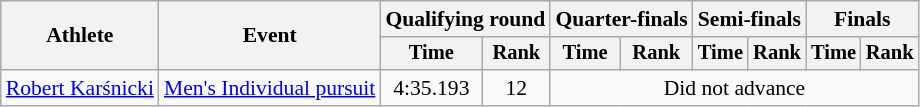<table class=wikitable style="font-size:90%">
<tr>
<th rowspan="2">Athlete</th>
<th rowspan="2">Event</th>
<th colspan=2>Qualifying round</th>
<th colspan=2>Quarter-finals</th>
<th colspan=2>Semi-finals</th>
<th colspan=2>Finals</th>
</tr>
<tr style="font-size:95%">
<th>Time</th>
<th>Rank</th>
<th>Time</th>
<th>Rank</th>
<th>Time</th>
<th>Rank</th>
<th>Time</th>
<th>Rank</th>
</tr>
<tr align=center>
<td align=left><a href='#'>Robert Karśnicki</a></td>
<td align=left><a href='#'>Men's Individual pursuit</a></td>
<td>4:35.193</td>
<td>12</td>
<td colspan=6>Did not advance</td>
</tr>
</table>
